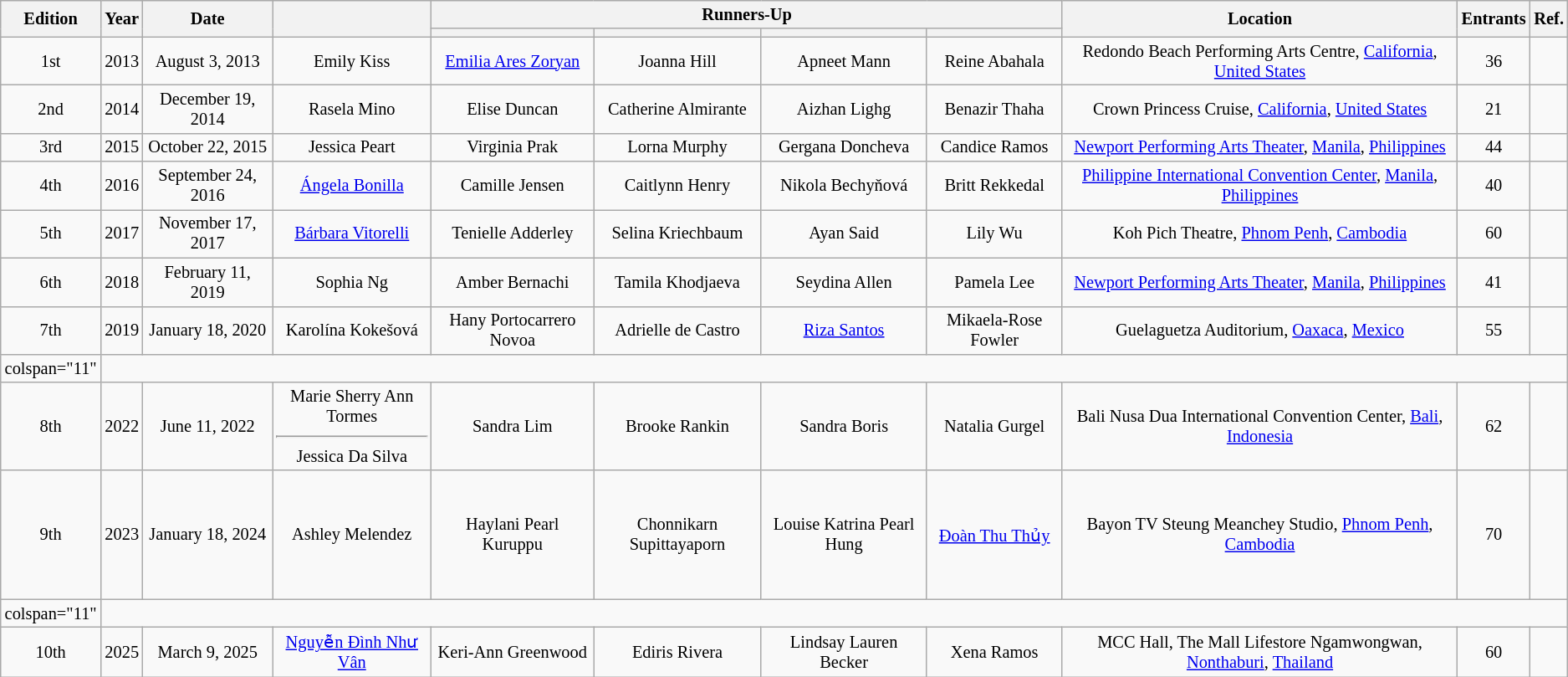<table class="wikitable sortable" style="font-size: 85%; text-align:center">
<tr>
<th rowspan="2">Edition</th>
<th rowspan="2">Year</th>
<th rowspan="2">Date</th>
<th rowspan="2"></th>
<th colspan="4">Runners-Up</th>
<th rowspan="2">Location</th>
<th rowspan="2">Entrants</th>
<th rowspan="2">Ref.</th>
</tr>
<tr>
<th></th>
<th></th>
<th></th>
<th></th>
</tr>
<tr>
<td>1st</td>
<td>2013</td>
<td>August 3, 2013</td>
<td>Emily Kiss<br></td>
<td><a href='#'>Emilia Ares Zoryan</a><br></td>
<td>Joanna Hill<br></td>
<td>Apneet Mann<br></td>
<td>Reine Abahala<br></td>
<td>Redondo Beach Performing Arts Centre, <a href='#'>California</a>, <a href='#'>United States</a></td>
<td>36</td>
<td></td>
</tr>
<tr>
<td>2nd</td>
<td>2014</td>
<td>December 19, 2014</td>
<td>Rasela Mino<br></td>
<td>Elise Duncan<br></td>
<td>Catherine Almirante<br></td>
<td>Aizhan Lighg<br></td>
<td>Benazir Thaha<br></td>
<td>Crown Princess Cruise, <a href='#'>California</a>, <a href='#'>United States</a> </td>
<td>21</td>
<td></td>
</tr>
<tr>
<td>3rd</td>
<td>2015</td>
<td>October 22, 2015</td>
<td>Jessica Peart<br></td>
<td>Virginia Prak<br></td>
<td>Lorna Murphy<br></td>
<td>Gergana Doncheva<br></td>
<td>Candice Ramos<br></td>
<td><a href='#'>Newport Performing Arts Theater</a>, <a href='#'>Manila</a>, <a href='#'>Philippines</a></td>
<td>44</td>
<td></td>
</tr>
<tr>
<td>4th</td>
<td>2016</td>
<td>September 24, 2016</td>
<td><a href='#'>Ángela Bonilla</a><br></td>
<td>Camille Jensen<br></td>
<td>Caitlynn Henry<br></td>
<td>Nikola Bechyňová<br></td>
<td>Britt Rekkedal<br></td>
<td><a href='#'>Philippine International Convention Center</a>, <a href='#'>Manila</a>, <a href='#'>Philippines</a></td>
<td>40</td>
<td> <br></td>
</tr>
<tr>
<td>5th</td>
<td>2017</td>
<td>November 17, 2017</td>
<td><a href='#'>Bárbara Vitorelli</a><br></td>
<td>Tenielle Adderley<br></td>
<td>Selina Kriechbaum<br></td>
<td>Ayan Said<br></td>
<td>Lily Wu<br></td>
<td>Koh Pich Theatre, <a href='#'>Phnom Penh</a>, <a href='#'>Cambodia</a></td>
<td>60</td>
<td></td>
</tr>
<tr>
<td>6th</td>
<td>2018</td>
<td>February 11, 2019</td>
<td>Sophia Ng<br></td>
<td>Amber Bernachi<br></td>
<td>Tamila Khodjaeva<br></td>
<td>Seydina Allen<br></td>
<td>Pamela Lee<br></td>
<td><a href='#'>Newport Performing Arts Theater</a>, <a href='#'>Manila</a>, <a href='#'>Philippines</a></td>
<td>41</td>
<td></td>
</tr>
<tr>
<td>7th</td>
<td>2019</td>
<td>January 18, 2020</td>
<td>Karolína Kokešová<br></td>
<td>Hany Portocarrero Novoa<br></td>
<td>Adrielle de Castro<br></td>
<td><a href='#'>Riza Santos</a><br></td>
<td>Mikaela-Rose Fowler<br></td>
<td>Guelaguetza Auditorium, <a href='#'>Oaxaca</a>, <a href='#'>Mexico</a></td>
<td>55</td>
<td></td>
</tr>
<tr>
<td>colspan="11" </td>
</tr>
<tr>
<td>8th</td>
<td>2022</td>
<td>June 11, 2022</td>
<td>Marie Sherry Ann Tormes<br><hr>Jessica Da Silva<br></td>
<td>Sandra Lim<br></td>
<td>Brooke Rankin<br></td>
<td>Sandra Boris<br></td>
<td>Natalia Gurgel<br></td>
<td>Bali Nusa Dua International Convention Center, <a href='#'>Bali</a>, <a href='#'>Indonesia</a></td>
<td>62</td>
<td> <br> <br></td>
</tr>
<tr>
<td>9th</td>
<td>2023</td>
<td>January 18, 2024</td>
<td>Ashley Melendez<br></td>
<td>Haylani Pearl Kuruppu<br></td>
<td>Chonnikarn Supittayaporn<br></td>
<td>Louise Katrina Pearl Hung<br></td>
<td><a href='#'>Đoàn Thu Thủy</a><br></td>
<td>Bayon TV Steung Meanchey Studio, <a href='#'>Phnom Penh</a>, <a href='#'>Cambodia</a> </td>
<td>70</td>
<td> <br> <br> <br> <br> <br> <br></td>
</tr>
<tr>
<td>colspan="11" </td>
</tr>
<tr>
<td>10th</td>
<td>2025</td>
<td>March 9, 2025</td>
<td><a href='#'>Nguyễn Đình Như Vân</a> <br></td>
<td>Keri-Ann Greenwood<br></td>
<td>Ediris Rivera<br></td>
<td>Lindsay Lauren Becker<br></td>
<td>Xena Ramos<br></td>
<td>MCC Hall, The Mall Lifestore Ngamwongwan, <a href='#'>Nonthaburi</a>, <a href='#'>Thailand</a> </td>
<td>60</td>
<td></td>
</tr>
</table>
